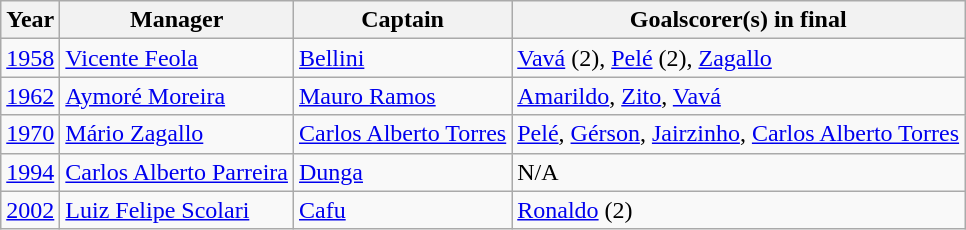<table class="wikitable">
<tr>
<th>Year</th>
<th>Manager</th>
<th>Captain</th>
<th>Goalscorer(s) in final</th>
</tr>
<tr>
<td><a href='#'>1958</a></td>
<td><a href='#'>Vicente Feola</a></td>
<td><a href='#'>Bellini</a></td>
<td><a href='#'>Vavá</a> (2), <a href='#'>Pelé</a> (2), <a href='#'>Zagallo</a></td>
</tr>
<tr>
<td><a href='#'>1962</a></td>
<td><a href='#'>Aymoré Moreira</a></td>
<td><a href='#'>Mauro Ramos</a></td>
<td><a href='#'>Amarildo</a>, <a href='#'>Zito</a>, <a href='#'>Vavá</a></td>
</tr>
<tr>
<td><a href='#'>1970</a></td>
<td><a href='#'>Mário Zagallo</a></td>
<td><a href='#'>Carlos Alberto Torres</a></td>
<td><a href='#'>Pelé</a>, <a href='#'>Gérson</a>, <a href='#'>Jairzinho</a>, <a href='#'>Carlos Alberto Torres</a></td>
</tr>
<tr>
<td><a href='#'>1994</a></td>
<td><a href='#'>Carlos Alberto Parreira</a></td>
<td><a href='#'>Dunga</a></td>
<td>N/A</td>
</tr>
<tr>
<td><a href='#'>2002</a></td>
<td><a href='#'>Luiz Felipe Scolari</a></td>
<td><a href='#'>Cafu</a></td>
<td><a href='#'>Ronaldo</a> (2)</td>
</tr>
</table>
